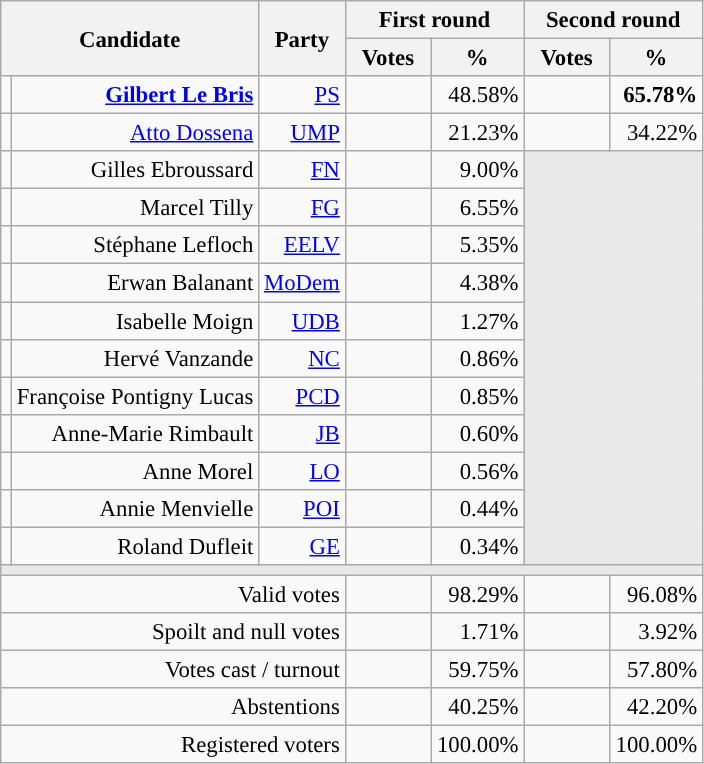<table class="wikitable" style="text-align:right;font-size:95%;">
<tr>
<th rowspan=2 colspan=2>Candidate</th>
<th rowspan=2 colspan=1>Party</th>
<th colspan=2>First round</th>
<th colspan=2>Second round</th>
</tr>
<tr>
<th style="width:50px;">Votes</th>
<th style="width:55px;">%</th>
<th style="width:50px;">Votes</th>
<th style="width:55px;">%</th>
</tr>
<tr>
<td style="color:inherit;background-color:"></td>
<td><strong><a href='#'>Gilbert Le Bris</a></strong></td>
<td><a href='#'>PS</a></td>
<td></td>
<td>48.58%</td>
<td><strong></strong></td>
<td><strong>65.78%</strong></td>
</tr>
<tr>
<td style="color:inherit;background-color:"></td>
<td><a href='#'>Atto Dossena</a></td>
<td><a href='#'>UMP</a></td>
<td></td>
<td>21.23%</td>
<td></td>
<td>34.22%</td>
</tr>
<tr>
<td style="color:inherit;background-color:"></td>
<td>Gilles Ebroussard</td>
<td><a href='#'>FN</a></td>
<td></td>
<td>9.00%</td>
<td colspan=7 rowspan=11 style="background-color:#E9E9E9;"></td>
</tr>
<tr>
<td style="color:inherit;background-color:"></td>
<td>Marcel Tilly</td>
<td><a href='#'>FG</a></td>
<td></td>
<td>6.55%</td>
</tr>
<tr>
<td style="color:inherit;background-color:"></td>
<td>Stéphane Lefloch</td>
<td><a href='#'>EELV</a></td>
<td></td>
<td>5.35%</td>
</tr>
<tr>
<td style="color:inherit;background-color:"></td>
<td>Erwan Balanant</td>
<td><a href='#'>MoDem</a></td>
<td></td>
<td>4.38%</td>
</tr>
<tr>
<td style="color:inherit;background-color:"></td>
<td>Isabelle Moign</td>
<td><a href='#'>UDB</a></td>
<td></td>
<td>1.27%</td>
</tr>
<tr>
<td style="color:inherit;background-color:"></td>
<td>Hervé Vanzande</td>
<td><a href='#'>NC</a></td>
<td></td>
<td>0.86%</td>
</tr>
<tr>
<td style="color:inherit;background-color:"></td>
<td>Françoise Pontigny Lucas</td>
<td><a href='#'>PCD</a></td>
<td></td>
<td>0.85%</td>
</tr>
<tr>
<td style="color:inherit;background-color:"></td>
<td>Anne-Marie Rimbault</td>
<td><a href='#'>JB</a> </td>
<td></td>
<td>0.60%</td>
</tr>
<tr>
<td style="color:inherit;background-color:"></td>
<td>Anne Morel</td>
<td><a href='#'>LO</a></td>
<td></td>
<td>0.56%</td>
</tr>
<tr>
<td style="color:inherit;background-color:"></td>
<td>Annie Menvielle</td>
<td><a href='#'>POI</a></td>
<td></td>
<td>0.44%</td>
</tr>
<tr>
<td style="color:inherit;background-color:"></td>
<td>Roland Dufleit</td>
<td><a href='#'>GE</a></td>
<td></td>
<td>0.34%</td>
</tr>
<tr>
<td colspan=7 style="background-color:#E9E9E9;"></td>
</tr>
<tr>
<td colspan=3>Valid votes</td>
<td></td>
<td>98.29%</td>
<td></td>
<td>96.08%</td>
</tr>
<tr>
<td colspan=3>Spoilt and null votes</td>
<td></td>
<td>1.71%</td>
<td></td>
<td>3.92%</td>
</tr>
<tr>
<td colspan=3>Votes cast / turnout</td>
<td></td>
<td>59.75%</td>
<td></td>
<td>57.80%</td>
</tr>
<tr>
<td colspan=3>Abstentions</td>
<td></td>
<td>40.25%</td>
<td></td>
<td>42.20%</td>
</tr>
<tr>
<td colspan=3>Registered voters</td>
<td></td>
<td>100.00%</td>
<td></td>
<td>100.00%</td>
</tr>
</table>
